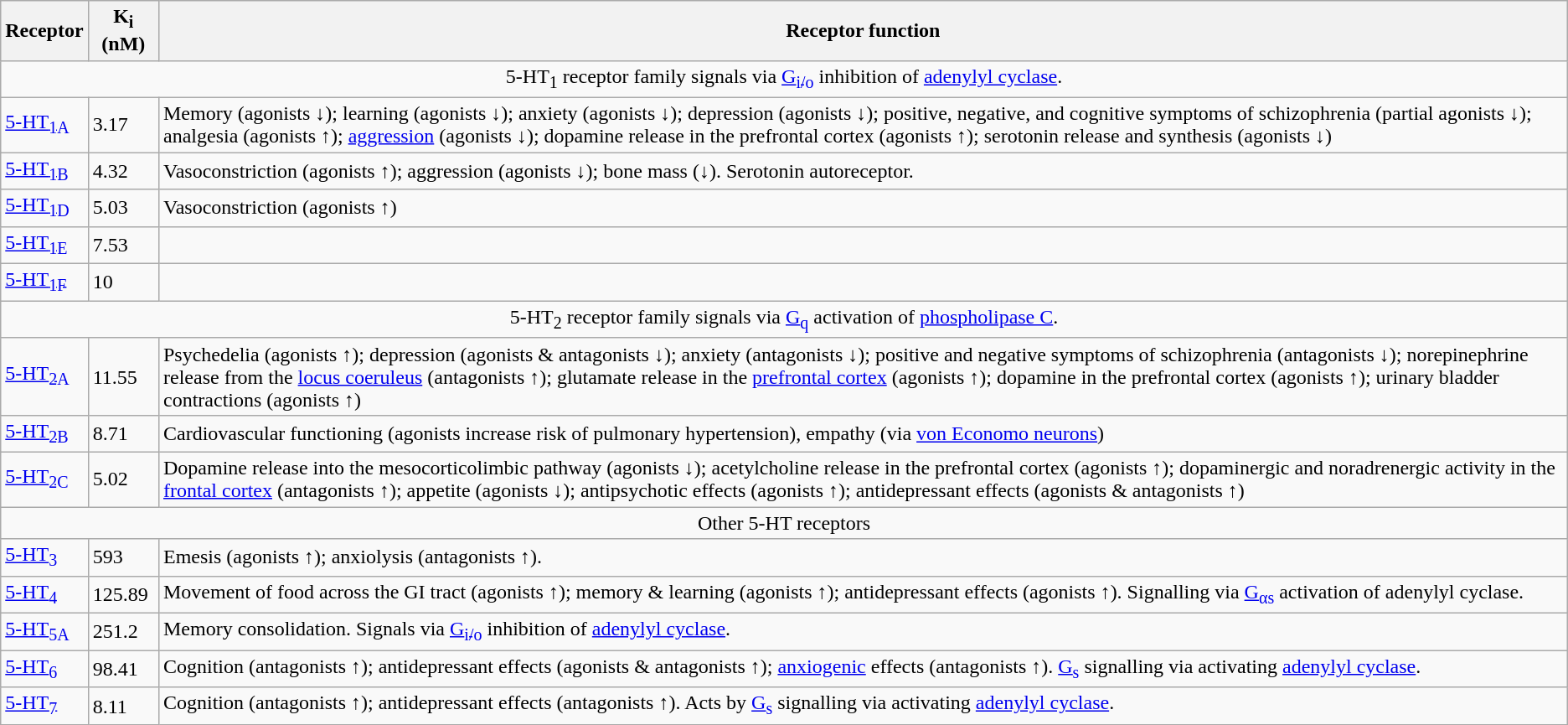<table class = wikitable>
<tr>
<th>Receptor</th>
<th>K<sub>i</sub> (nM)</th>
<th>Receptor function</th>
</tr>
<tr>
<td colspan ="3" align="center">5-HT<sub>1</sub> receptor family signals via <a href='#'>G<sub>i/o</sub></a> inhibition of <a href='#'>adenylyl cyclase</a>.</td>
</tr>
<tr>
<td><a href='#'>5-HT<sub>1A</sub></a></td>
<td>3.17</td>
<td>Memory (agonists ↓); learning (agonists ↓); anxiety (agonists ↓); depression (agonists ↓); positive, negative, and cognitive symptoms of schizophrenia (partial agonists ↓); analgesia (agonists ↑); <a href='#'>aggression</a> (agonists ↓); dopamine release in the prefrontal cortex (agonists ↑); serotonin release and synthesis (agonists ↓)</td>
</tr>
<tr>
<td><a href='#'>5-HT<sub>1B</sub></a></td>
<td>4.32</td>
<td>Vasoconstriction (agonists ↑); aggression (agonists ↓); bone mass (↓). Serotonin autoreceptor.</td>
</tr>
<tr>
<td><a href='#'>5-HT<sub>1D</sub></a></td>
<td>5.03</td>
<td>Vasoconstriction (agonists ↑)</td>
</tr>
<tr>
<td><a href='#'>5-HT<sub>1E</sub></a></td>
<td>7.53</td>
<td></td>
</tr>
<tr>
<td><a href='#'>5-HT<sub>1F</sub></a></td>
<td>10</td>
<td></td>
</tr>
<tr>
<td colspan ="3" align="center">5-HT<sub>2</sub> receptor family signals via <a href='#'>G<sub>q</sub></a> activation of <a href='#'>phospholipase C</a>.</td>
</tr>
<tr>
<td><a href='#'>5-HT<sub>2A</sub></a></td>
<td>11.55</td>
<td>Psychedelia (agonists ↑); depression (agonists & antagonists ↓); anxiety (antagonists ↓); positive and negative symptoms of schizophrenia (antagonists ↓); norepinephrine release from the <a href='#'>locus coeruleus</a> (antagonists ↑); glutamate release in the <a href='#'>prefrontal cortex</a> (agonists ↑); dopamine in the prefrontal cortex (agonists ↑); urinary bladder contractions (agonists ↑)</td>
</tr>
<tr>
<td><a href='#'>5-HT<sub>2B</sub></a></td>
<td>8.71</td>
<td>Cardiovascular functioning (agonists increase risk of pulmonary hypertension), empathy (via <a href='#'>von Economo neurons</a>)</td>
</tr>
<tr>
<td><a href='#'>5-HT<sub>2C</sub></a></td>
<td>5.02</td>
<td>Dopamine release into the mesocorticolimbic pathway (agonists ↓); acetylcholine release in the prefrontal cortex (agonists ↑); dopaminergic and noradrenergic activity in the <a href='#'>frontal cortex</a> (antagonists ↑); appetite (agonists ↓); antipsychotic effects (agonists ↑); antidepressant effects (agonists & antagonists ↑)</td>
</tr>
<tr>
<td colspan =3 align = center>Other 5-HT receptors</td>
</tr>
<tr>
<td><a href='#'>5-HT<sub>3</sub></a></td>
<td>593</td>
<td>Emesis (agonists ↑); anxiolysis (antagonists ↑).</td>
</tr>
<tr>
<td><a href='#'>5-HT<sub>4</sub></a></td>
<td>125.89</td>
<td>Movement of food across the GI tract (agonists ↑); memory & learning (agonists ↑); antidepressant effects (agonists ↑). Signalling via <a href='#'>G<sub>αs</sub></a> activation of adenylyl cyclase.</td>
</tr>
<tr>
<td><a href='#'>5-HT<sub>5A</sub></a></td>
<td>251.2</td>
<td>Memory consolidation. Signals via <a href='#'>G<sub>i/o</sub></a> inhibition of <a href='#'>adenylyl cyclase</a>.</td>
</tr>
<tr>
<td><a href='#'>5-HT<sub>6</sub></a></td>
<td>98.41</td>
<td>Cognition (antagonists ↑); antidepressant effects (agonists & antagonists ↑); <a href='#'>anxiogenic</a> effects (antagonists ↑). <a href='#'>G<sub>s</sub></a> signalling via activating <a href='#'>adenylyl cyclase</a>.</td>
</tr>
<tr>
<td><a href='#'>5-HT<sub>7</sub></a></td>
<td>8.11</td>
<td>Cognition (antagonists ↑); antidepressant effects (antagonists ↑). Acts by <a href='#'>G<sub>s</sub></a> signalling via activating <a href='#'>adenylyl cyclase</a>.</td>
</tr>
</table>
